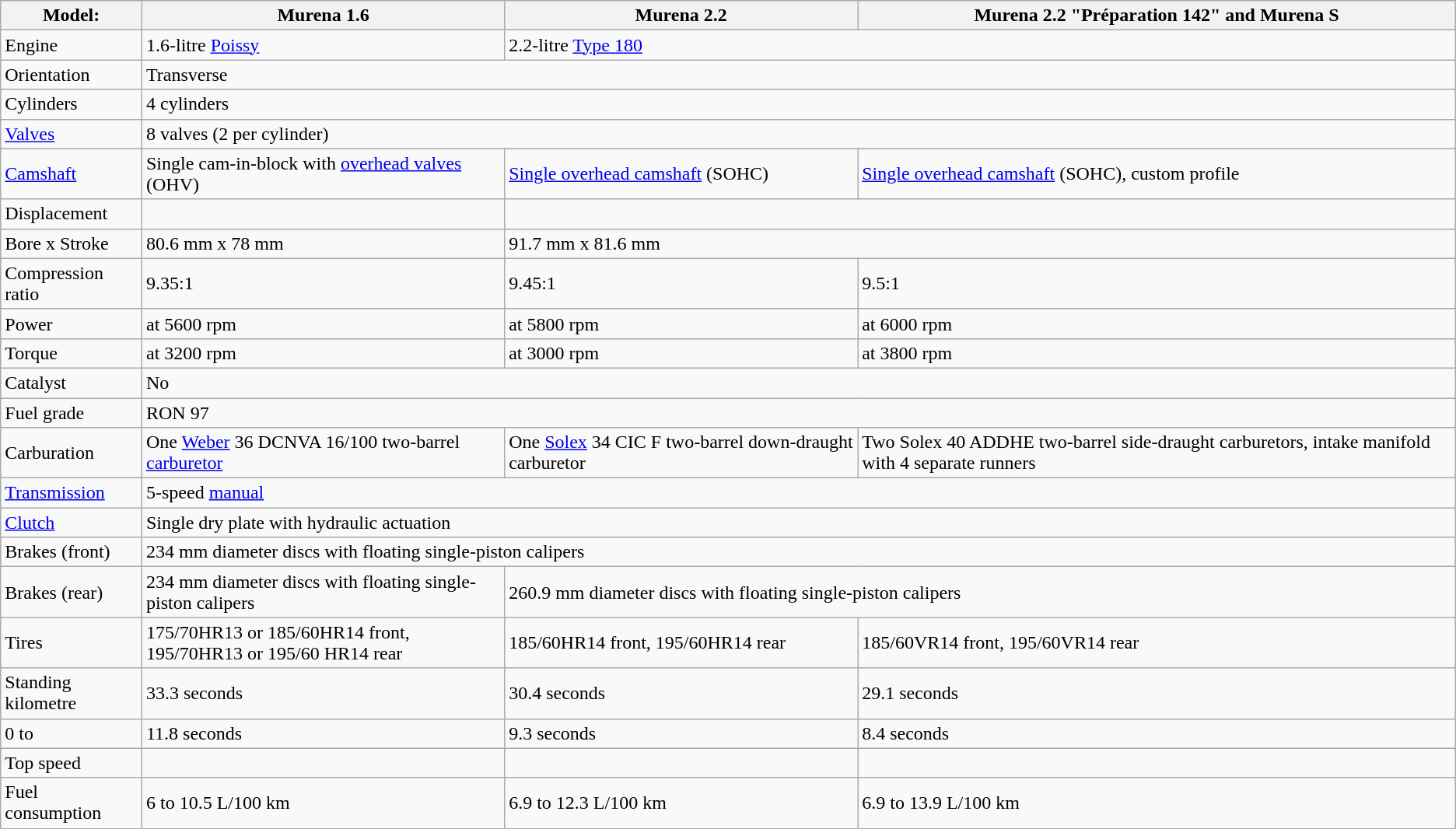<table class="wikitable defaultcenter col1left">
<tr>
<th>Model:</th>
<th>Murena 1.6</th>
<th>Murena 2.2</th>
<th>Murena 2.2 "Préparation 142" and Murena S</th>
</tr>
<tr>
<td>Engine</td>
<td>1.6-litre <a href='#'>Poissy</a></td>
<td colspan="2">2.2-litre <a href='#'>Type 180</a></td>
</tr>
<tr>
<td>Orientation</td>
<td colspan="3">Transverse</td>
</tr>
<tr>
<td>Cylinders</td>
<td colspan="3">4 cylinders</td>
</tr>
<tr>
<td><a href='#'>Valves</a></td>
<td colspan="3">8 valves (2 per cylinder)</td>
</tr>
<tr>
<td><a href='#'>Camshaft</a></td>
<td>Single cam-in-block with <a href='#'>overhead valves</a> (OHV)</td>
<td><a href='#'>Single overhead camshaft</a> (SOHC)</td>
<td><a href='#'>Single overhead camshaft</a> (SOHC), custom profile</td>
</tr>
<tr>
<td>Displacement</td>
<td></td>
<td colspan="2"></td>
</tr>
<tr>
<td>Bore x Stroke</td>
<td>80.6 mm x 78 mm</td>
<td colspan="2">91.7 mm x 81.6 mm</td>
</tr>
<tr>
<td>Compression ratio</td>
<td>9.35:1</td>
<td>9.45:1</td>
<td>9.5:1</td>
</tr>
<tr>
<td>Power</td>
<td> at 5600 rpm</td>
<td> at 5800 rpm</td>
<td> at 6000 rpm</td>
</tr>
<tr>
<td>Torque</td>
<td> at 3200 rpm</td>
<td> at 3000 rpm</td>
<td> at 3800 rpm</td>
</tr>
<tr>
<td>Catalyst</td>
<td colspan="3">No</td>
</tr>
<tr>
<td>Fuel grade</td>
<td colspan="3">RON 97</td>
</tr>
<tr>
<td>Carburation</td>
<td>One <a href='#'>Weber</a> 36 DCNVA 16/100 two-barrel <a href='#'>carburetor</a></td>
<td>One <a href='#'>Solex</a> 34 CIC F two-barrel down-draught carburetor</td>
<td>Two Solex 40 ADDHE two-barrel side-draught carburetors, intake manifold with 4 separate runners</td>
</tr>
<tr>
<td><a href='#'>Transmission</a></td>
<td colspan="3">5-speed <a href='#'>manual</a></td>
</tr>
<tr>
<td><a href='#'>Clutch</a></td>
<td colspan="3">Single dry plate with hydraulic actuation</td>
</tr>
<tr>
<td>Brakes (front)</td>
<td colspan="3">234 mm diameter discs with floating single-piston calipers</td>
</tr>
<tr>
<td>Brakes (rear)</td>
<td>234 mm diameter discs with floating single-piston calipers</td>
<td colspan="2">260.9 mm diameter discs with floating single-piston calipers</td>
</tr>
<tr>
<td>Tires</td>
<td>175/70HR13 or 185/60HR14 front,<br> 195/70HR13 or 195/60 HR14 rear</td>
<td>185/60HR14 front, 195/60HR14 rear</td>
<td>185/60VR14 front, 195/60VR14 rear</td>
</tr>
<tr>
<td>Standing kilometre</td>
<td>33.3 seconds</td>
<td>30.4 seconds</td>
<td>29.1 seconds</td>
</tr>
<tr>
<td>0 to </td>
<td>11.8 seconds</td>
<td>9.3 seconds</td>
<td>8.4 seconds</td>
</tr>
<tr>
<td>Top speed</td>
<td></td>
<td></td>
<td></td>
</tr>
<tr>
<td>Fuel consumption</td>
<td>6 to 10.5 L/100 km</td>
<td>6.9 to 12.3 L/100 km</td>
<td>6.9 to 13.9 L/100 km</td>
</tr>
</table>
